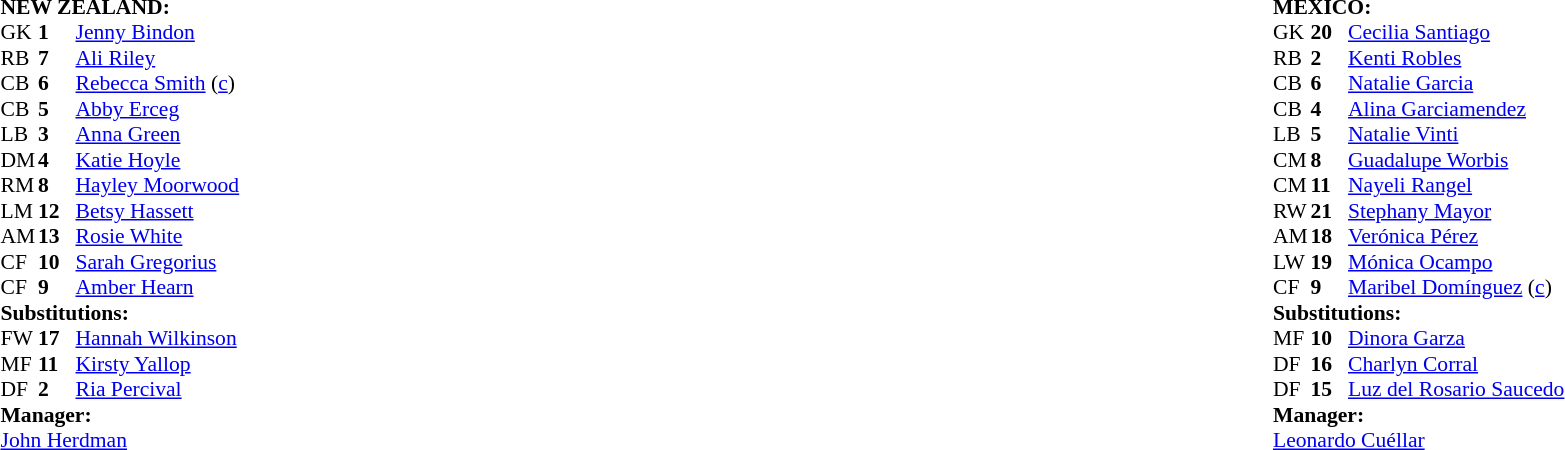<table width="100%">
<tr>
<td valign="top" width="50%"><br><table style="font-size: 90%" cellspacing="0" cellpadding="0">
<tr>
<td colspan=4><br><strong>NEW ZEALAND:</strong></td>
</tr>
<tr>
<th width=25></th>
<th width=25></th>
</tr>
<tr>
<td>GK</td>
<td><strong>1</strong></td>
<td><a href='#'>Jenny Bindon</a></td>
</tr>
<tr>
<td>RB</td>
<td><strong>7</strong></td>
<td><a href='#'>Ali Riley</a></td>
</tr>
<tr>
<td>CB</td>
<td><strong>6</strong></td>
<td><a href='#'>Rebecca Smith</a> (<a href='#'>c</a>)</td>
</tr>
<tr>
<td>CB</td>
<td><strong>5</strong></td>
<td><a href='#'>Abby Erceg</a></td>
</tr>
<tr>
<td>LB</td>
<td><strong>3</strong></td>
<td><a href='#'>Anna Green</a></td>
</tr>
<tr>
<td>DM</td>
<td><strong>4</strong></td>
<td><a href='#'>Katie Hoyle</a></td>
</tr>
<tr>
<td>RM</td>
<td><strong>8</strong></td>
<td><a href='#'>Hayley Moorwood</a></td>
<td></td>
<td></td>
</tr>
<tr>
<td>LM</td>
<td><strong>12</strong></td>
<td><a href='#'>Betsy Hassett</a></td>
<td></td>
<td></td>
</tr>
<tr>
<td>AM</td>
<td><strong>13</strong></td>
<td><a href='#'>Rosie White</a></td>
<td></td>
<td></td>
</tr>
<tr>
<td>CF</td>
<td><strong>10</strong></td>
<td><a href='#'>Sarah Gregorius</a></td>
</tr>
<tr>
<td>CF</td>
<td><strong>9</strong></td>
<td><a href='#'>Amber Hearn</a></td>
</tr>
<tr>
<td colspan=3><strong>Substitutions:</strong></td>
</tr>
<tr>
<td>FW</td>
<td><strong>17</strong></td>
<td><a href='#'>Hannah Wilkinson</a></td>
<td></td>
<td></td>
</tr>
<tr>
<td>MF</td>
<td><strong>11</strong></td>
<td><a href='#'>Kirsty Yallop</a></td>
<td></td>
<td></td>
</tr>
<tr>
<td>DF</td>
<td><strong>2</strong></td>
<td><a href='#'>Ria Percival</a></td>
<td></td>
<td></td>
</tr>
<tr>
<td colspan=3><strong>Manager:</strong></td>
</tr>
<tr>
<td colspan=3><a href='#'>John Herdman</a></td>
</tr>
</table>
</td>
<td valign="top"></td>
<td valign="top" width="50%"><br><table style="font-size: 90%" cellspacing="0" cellpadding="0" align="center">
<tr>
<td colspan=4><br><strong>MEXICO:</strong></td>
</tr>
<tr>
<th width=25></th>
<th width=25></th>
</tr>
<tr>
<td>GK</td>
<td><strong>20</strong></td>
<td><a href='#'>Cecilia Santiago</a></td>
</tr>
<tr>
<td>RB</td>
<td><strong>2</strong></td>
<td><a href='#'>Kenti Robles</a></td>
<td></td>
<td></td>
</tr>
<tr>
<td>CB</td>
<td><strong>6</strong></td>
<td><a href='#'>Natalie Garcia</a></td>
</tr>
<tr>
<td>CB</td>
<td><strong>4</strong></td>
<td><a href='#'>Alina Garciamendez</a></td>
</tr>
<tr>
<td>LB</td>
<td><strong>5</strong></td>
<td><a href='#'>Natalie Vinti</a></td>
</tr>
<tr>
<td>CM</td>
<td><strong>8</strong></td>
<td><a href='#'>Guadalupe Worbis</a></td>
</tr>
<tr>
<td>CM</td>
<td><strong>11</strong></td>
<td><a href='#'>Nayeli Rangel</a></td>
<td></td>
<td></td>
</tr>
<tr>
<td>RW</td>
<td><strong>21</strong></td>
<td><a href='#'>Stephany Mayor</a></td>
<td></td>
<td></td>
</tr>
<tr>
<td>AM</td>
<td><strong>18</strong></td>
<td><a href='#'>Verónica Pérez</a></td>
</tr>
<tr>
<td>LW</td>
<td><strong>19</strong></td>
<td><a href='#'>Mónica Ocampo</a></td>
</tr>
<tr>
<td>CF</td>
<td><strong>9</strong></td>
<td><a href='#'>Maribel Domínguez</a> (<a href='#'>c</a>)</td>
<td></td>
</tr>
<tr>
<td colspan=3><strong>Substitutions:</strong></td>
</tr>
<tr>
<td>MF</td>
<td><strong>10</strong></td>
<td><a href='#'>Dinora Garza</a></td>
<td></td>
<td></td>
</tr>
<tr>
<td>DF</td>
<td><strong>16</strong></td>
<td><a href='#'>Charlyn Corral</a></td>
<td></td>
<td></td>
</tr>
<tr>
<td>DF</td>
<td><strong>15</strong></td>
<td><a href='#'>Luz del Rosario Saucedo</a></td>
<td></td>
<td></td>
</tr>
<tr>
<td colspan=3><strong>Manager:</strong></td>
</tr>
<tr>
<td colspan=3><a href='#'>Leonardo Cuéllar</a></td>
</tr>
</table>
</td>
</tr>
</table>
